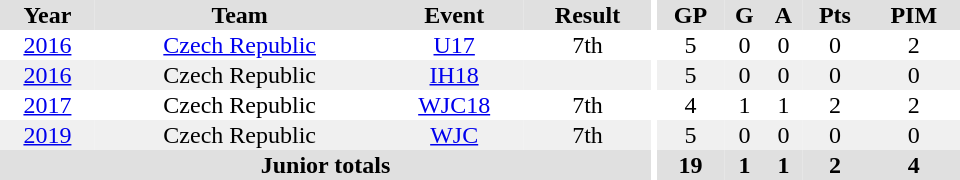<table border="0" cellpadding="1" cellspacing="0" ID="Table3" style="text-align:center; width:40em">
<tr ALIGN="center" bgcolor="#e0e0e0">
<th>Year</th>
<th>Team</th>
<th>Event</th>
<th>Result</th>
<th rowspan="102" bgcolor="#ffffff"></th>
<th>GP</th>
<th>G</th>
<th>A</th>
<th>Pts</th>
<th>PIM</th>
</tr>
<tr>
<td><a href='#'>2016</a></td>
<td><a href='#'>Czech Republic</a></td>
<td><a href='#'>U17</a></td>
<td>7th</td>
<td>5</td>
<td>0</td>
<td>0</td>
<td>0</td>
<td>2</td>
</tr>
<tr bgcolor="#f0f0f0">
<td><a href='#'>2016</a></td>
<td>Czech Republic</td>
<td><a href='#'>IH18</a></td>
<td></td>
<td>5</td>
<td>0</td>
<td>0</td>
<td>0</td>
<td>0</td>
</tr>
<tr>
<td><a href='#'>2017</a></td>
<td>Czech Republic</td>
<td><a href='#'>WJC18</a></td>
<td>7th</td>
<td>4</td>
<td>1</td>
<td>1</td>
<td>2</td>
<td>2</td>
</tr>
<tr bgcolor="#f0f0f0">
<td><a href='#'>2019</a></td>
<td>Czech Republic</td>
<td><a href='#'>WJC</a></td>
<td>7th</td>
<td>5</td>
<td>0</td>
<td>0</td>
<td>0</td>
<td>0</td>
</tr>
<tr bgcolor="#e0e0e0">
<th colspan="4">Junior totals</th>
<th>19</th>
<th>1</th>
<th>1</th>
<th>2</th>
<th>4</th>
</tr>
</table>
